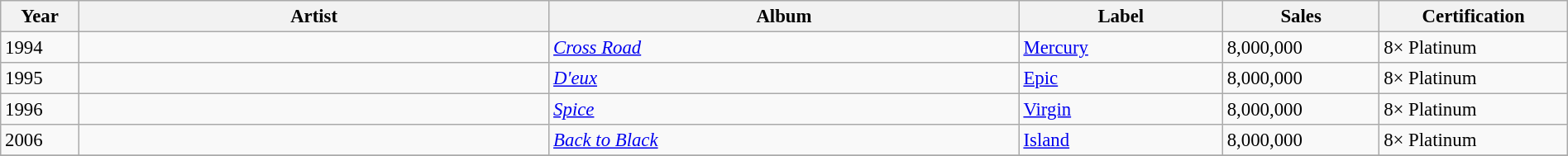<table class="wikitable sortabe" width="100%" style="font-size: 0.95em">
<tr>
<th width=5%><strong>Year</strong></th>
<th width=30%><strong>Artist</strong></th>
<th width=30%><strong>Album</strong></th>
<th width=13%><strong>Label</strong></th>
<th width=10%><strong>Sales</strong></th>
<th width=12%><strong>Certification</strong></th>
</tr>
<tr>
<td>1994</td>
<td></td>
<td><em><a href='#'>Cross Road</a></em></td>
<td><a href='#'>Mercury</a></td>
<td>8,000,000</td>
<td>8× Platinum</td>
</tr>
<tr>
<td>1995</td>
<td></td>
<td><em><a href='#'>D'eux</a></em></td>
<td><a href='#'>Epic</a></td>
<td>8,000,000</td>
<td>8× Platinum</td>
</tr>
<tr>
<td>1996</td>
<td></td>
<td><em><a href='#'>Spice</a></em></td>
<td><a href='#'>Virgin</a></td>
<td>8,000,000</td>
<td>8× Platinum</td>
</tr>
<tr>
<td>2006</td>
<td></td>
<td><em><a href='#'>Back to Black</a></em></td>
<td><a href='#'>Island</a></td>
<td>8,000,000</td>
<td>8× Platinum</td>
</tr>
<tr>
</tr>
</table>
